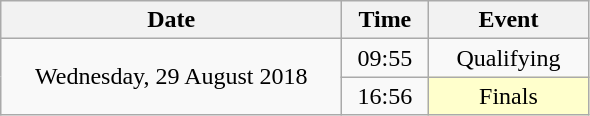<table class = "wikitable" style="text-align:center;">
<tr>
<th width=220>Date</th>
<th width=50>Time</th>
<th width=100>Event</th>
</tr>
<tr>
<td rowspan=2>Wednesday, 29 August 2018</td>
<td>09:55</td>
<td>Qualifying</td>
</tr>
<tr>
<td>16:56</td>
<td bgcolor=ffffcc>Finals</td>
</tr>
</table>
